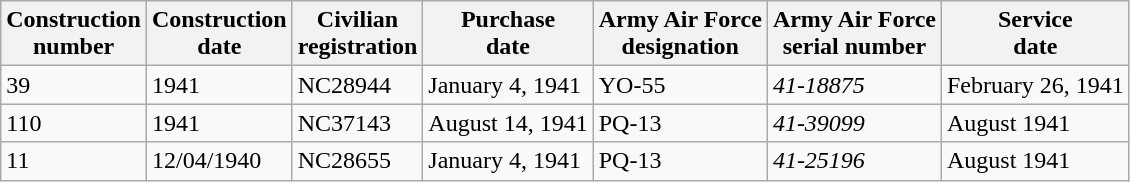<table class="wikitable">
<tr>
<th>Construction<br>number</th>
<th>Construction<br>date</th>
<th>Civilian<br>registration</th>
<th>Purchase<br>date</th>
<th>Army Air Force<br>designation</th>
<th>Army Air Force<br>serial number</th>
<th>Service<br>date</th>
</tr>
<tr>
<td>39</td>
<td>1941</td>
<td>NC28944</td>
<td>January 4, 1941</td>
<td>YO-55</td>
<td><em>41-18875</em></td>
<td>February 26, 1941</td>
</tr>
<tr>
<td>110</td>
<td>1941</td>
<td>NC37143</td>
<td>August 14, 1941</td>
<td>PQ-13</td>
<td><em>41-39099</em></td>
<td>August 1941</td>
</tr>
<tr>
<td>11</td>
<td>12/04/1940</td>
<td>NC28655</td>
<td>January 4, 1941</td>
<td>PQ-13</td>
<td><em>41-25196</em></td>
<td>August 1941</td>
</tr>
</table>
